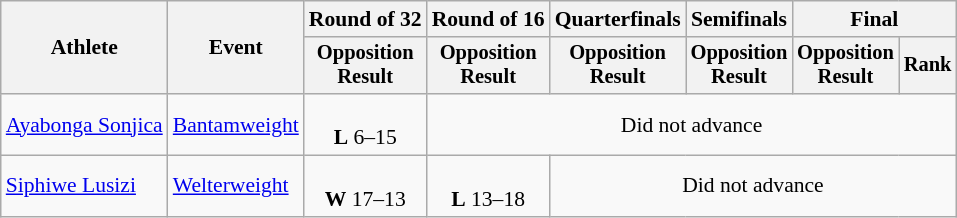<table class="wikitable" style="font-size:90%;">
<tr>
<th rowspan="2">Athlete</th>
<th rowspan="2">Event</th>
<th>Round of 32</th>
<th>Round of 16</th>
<th>Quarterfinals</th>
<th>Semifinals</th>
<th colspan=2>Final</th>
</tr>
<tr style="font-size:95%">
<th>Opposition<br>Result</th>
<th>Opposition<br>Result</th>
<th>Opposition<br>Result</th>
<th>Opposition<br>Result</th>
<th>Opposition<br>Result</th>
<th>Rank</th>
</tr>
<tr align=center>
<td align=left><a href='#'>Ayabonga Sonjica</a></td>
<td align=left><a href='#'>Bantamweight</a></td>
<td><br> <strong>L</strong> 6–15</td>
<td colspan=5>Did not advance</td>
</tr>
<tr align=center>
<td align=left><a href='#'>Siphiwe Lusizi</a></td>
<td align=left><a href='#'>Welterweight</a></td>
<td><br><strong>W</strong> 17–13</td>
<td><br> <strong>L</strong> 13–18</td>
<td colspan=4>Did not advance</td>
</tr>
</table>
